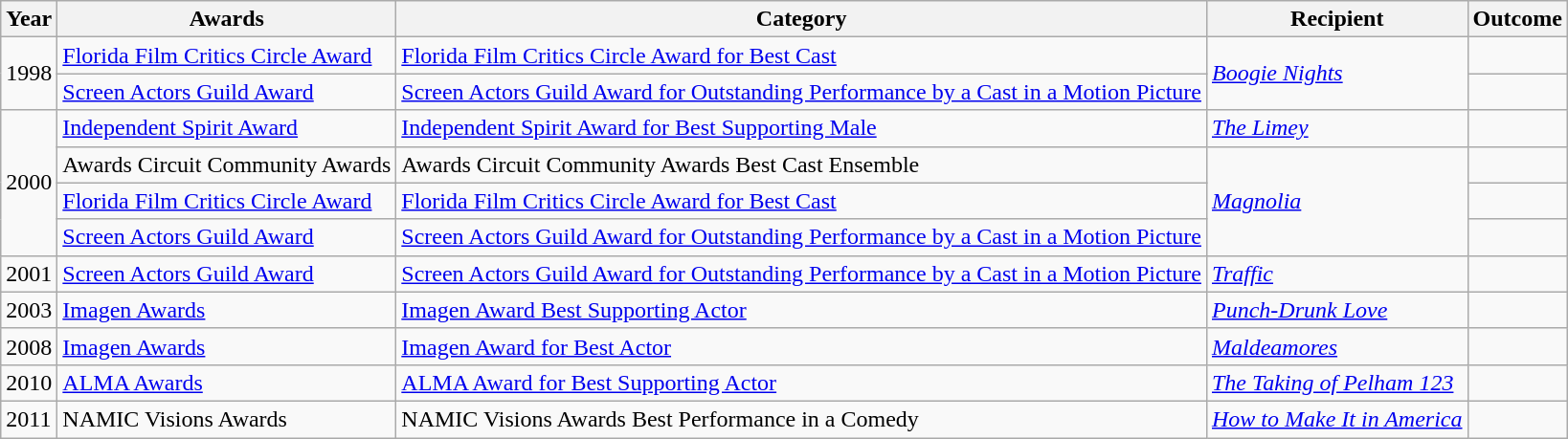<table class="wikitable sortable">
<tr>
<th>Year</th>
<th>Awards</th>
<th>Category</th>
<th>Recipient</th>
<th>Outcome</th>
</tr>
<tr>
<td rowspan=2>1998</td>
<td><a href='#'>Florida Film Critics Circle Award</a></td>
<td><a href='#'>Florida Film Critics Circle Award for Best Cast</a></td>
<td rowspan=2><em><a href='#'>Boogie Nights</a></em></td>
<td></td>
</tr>
<tr>
<td><a href='#'>Screen Actors Guild Award</a></td>
<td><a href='#'>Screen Actors Guild Award for Outstanding Performance by a Cast in a Motion Picture</a></td>
<td></td>
</tr>
<tr>
<td rowspan=4>2000</td>
<td><a href='#'>Independent Spirit Award</a></td>
<td><a href='#'>Independent Spirit Award for Best Supporting Male</a></td>
<td><em><a href='#'>The Limey</a></em></td>
<td></td>
</tr>
<tr>
<td>Awards Circuit Community Awards</td>
<td>Awards Circuit Community Awards Best Cast Ensemble</td>
<td rowspan=3><a href='#'><em>Magnolia</em></a></td>
<td></td>
</tr>
<tr>
<td><a href='#'>Florida Film Critics Circle Award</a></td>
<td><a href='#'>Florida Film Critics Circle Award for Best Cast</a></td>
<td></td>
</tr>
<tr>
<td><a href='#'>Screen Actors Guild Award</a></td>
<td><a href='#'>Screen Actors Guild Award for Outstanding Performance by a Cast in a Motion Picture</a></td>
<td></td>
</tr>
<tr>
<td>2001</td>
<td><a href='#'>Screen Actors Guild Award</a></td>
<td><a href='#'>Screen Actors Guild Award for Outstanding Performance by a Cast in a Motion Picture</a></td>
<td><a href='#'><em>Traffic</em></a></td>
<td></td>
</tr>
<tr>
<td>2003</td>
<td><a href='#'>Imagen Awards</a></td>
<td><a href='#'>Imagen Award Best Supporting Actor</a></td>
<td><em><a href='#'>Punch-Drunk Love</a></em></td>
<td></td>
</tr>
<tr>
<td>2008</td>
<td><a href='#'>Imagen Awards</a></td>
<td><a href='#'>Imagen Award for Best Actor</a></td>
<td><em><a href='#'>Maldeamores</a></em></td>
<td></td>
</tr>
<tr>
<td>2010</td>
<td><a href='#'>ALMA Awards</a></td>
<td><a href='#'>ALMA Award for Best Supporting Actor</a></td>
<td><a href='#'><em>The Taking of Pelham 123</em></a></td>
<td></td>
</tr>
<tr>
<td>2011</td>
<td>NAMIC Visions Awards</td>
<td>NAMIC Visions Awards Best Performance in a Comedy</td>
<td><em><a href='#'>How to Make It in America</a></em></td>
<td></td>
</tr>
</table>
